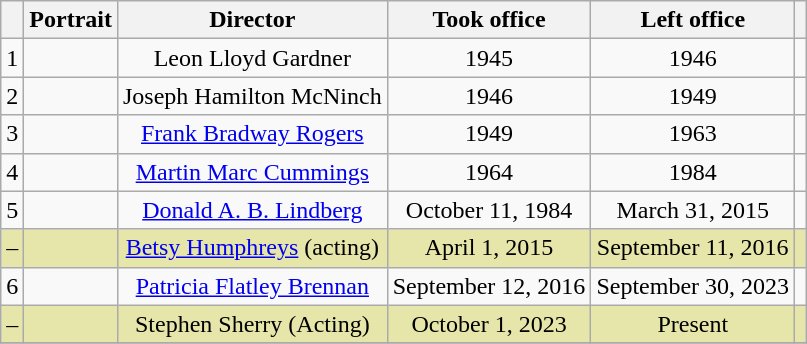<table class=wikitable style="text-align:center">
<tr>
<th></th>
<th>Portrait</th>
<th>Director</th>
<th>Took office</th>
<th>Left office</th>
<th></th>
</tr>
<tr>
<td>1</td>
<td></td>
<td>Leon Lloyd Gardner</td>
<td>1945</td>
<td>1946</td>
<td></td>
</tr>
<tr>
<td>2</td>
<td></td>
<td>Joseph Hamilton McNinch</td>
<td>1946</td>
<td>1949</td>
<td></td>
</tr>
<tr>
<td>3</td>
<td></td>
<td><a href='#'>Frank Bradway Rogers</a></td>
<td>1949</td>
<td>1963</td>
<td></td>
</tr>
<tr>
<td>4</td>
<td></td>
<td><a href='#'>Martin Marc Cummings</a></td>
<td>1964</td>
<td>1984</td>
<td></td>
</tr>
<tr>
<td>5</td>
<td></td>
<td><a href='#'>Donald A. B. Lindberg</a></td>
<td>October 11, 1984</td>
<td>March 31, 2015</td>
<td></td>
</tr>
<tr bgcolor="#e6e6aa">
<td>–</td>
<td></td>
<td><a href='#'>Betsy Humphreys</a> (acting)</td>
<td>April 1, 2015</td>
<td>September 11, 2016</td>
<td></td>
</tr>
<tr>
<td>6</td>
<td></td>
<td><a href='#'>Patricia Flatley Brennan</a></td>
<td>September 12, 2016</td>
<td>September 30, 2023</td>
<td></td>
</tr>
<tr bgcolor="#e6e6aa">
<td>–</td>
<td></td>
<td>Stephen Sherry (Acting)</td>
<td>October 1, 2023</td>
<td>Present</td>
<td></td>
</tr>
<tr>
</tr>
</table>
